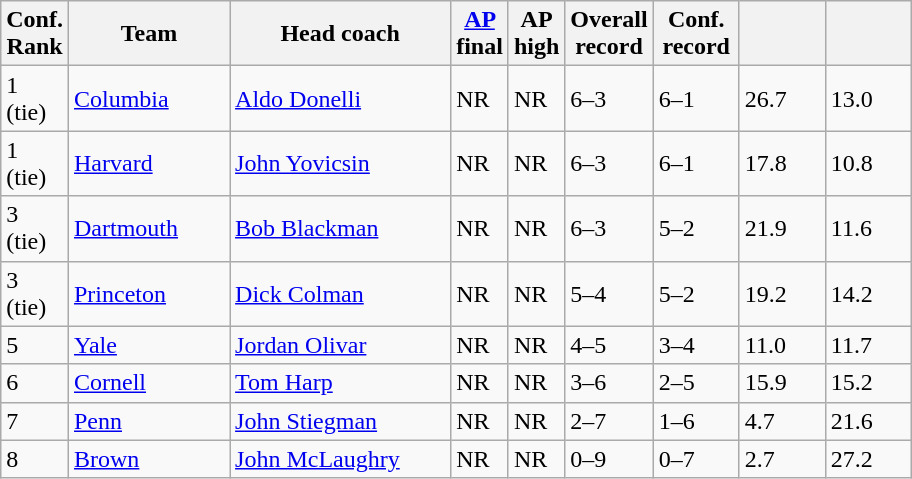<table class="sortable wikitable">
<tr>
<th width="25">Conf. Rank</th>
<th width="100">Team</th>
<th width="140">Head coach</th>
<th width="25"><a href='#'>AP</a> final</th>
<th width="25">AP high</th>
<th width="50">Overall record</th>
<th width="50">Conf. record</th>
<th width="50"></th>
<th width="50"></th>
</tr>
<tr align="left" bgcolor="">
<td>1 (tie)</td>
<td><a href='#'>Columbia</a></td>
<td><a href='#'>Aldo Donelli</a></td>
<td>NR</td>
<td>NR</td>
<td>6–3</td>
<td>6–1</td>
<td>26.7</td>
<td>13.0</td>
</tr>
<tr align="left" bgcolor="">
<td>1 (tie)</td>
<td><a href='#'>Harvard</a></td>
<td><a href='#'>John Yovicsin</a></td>
<td>NR</td>
<td>NR</td>
<td>6–3</td>
<td>6–1</td>
<td>17.8</td>
<td>10.8</td>
</tr>
<tr align="left" bgcolor="">
<td>3 (tie)</td>
<td><a href='#'>Dartmouth</a></td>
<td><a href='#'>Bob Blackman</a></td>
<td>NR</td>
<td>NR</td>
<td>6–3</td>
<td>5–2</td>
<td>21.9</td>
<td>11.6</td>
</tr>
<tr align="left" bgcolor="">
<td>3 (tie)</td>
<td><a href='#'>Princeton</a></td>
<td><a href='#'>Dick Colman</a></td>
<td>NR</td>
<td>NR</td>
<td>5–4</td>
<td>5–2</td>
<td>19.2</td>
<td>14.2</td>
</tr>
<tr align="left" bgcolor="">
<td>5</td>
<td><a href='#'>Yale</a></td>
<td><a href='#'>Jordan Olivar</a></td>
<td>NR</td>
<td>NR</td>
<td>4–5</td>
<td>3–4</td>
<td>11.0</td>
<td>11.7</td>
</tr>
<tr align="left" bgcolor="">
<td>6</td>
<td><a href='#'>Cornell</a></td>
<td><a href='#'>Tom Harp</a></td>
<td>NR</td>
<td>NR</td>
<td>3–6</td>
<td>2–5</td>
<td>15.9</td>
<td>15.2</td>
</tr>
<tr align="left" bgcolor="">
<td>7</td>
<td><a href='#'>Penn</a></td>
<td><a href='#'>John Stiegman</a></td>
<td>NR</td>
<td>NR</td>
<td>2–7</td>
<td>1–6</td>
<td>4.7</td>
<td>21.6</td>
</tr>
<tr align="left" bgcolor="">
<td>8</td>
<td><a href='#'>Brown</a></td>
<td><a href='#'>John McLaughry</a></td>
<td>NR</td>
<td>NR</td>
<td>0–9</td>
<td>0–7</td>
<td>2.7</td>
<td>27.2</td>
</tr>
</table>
